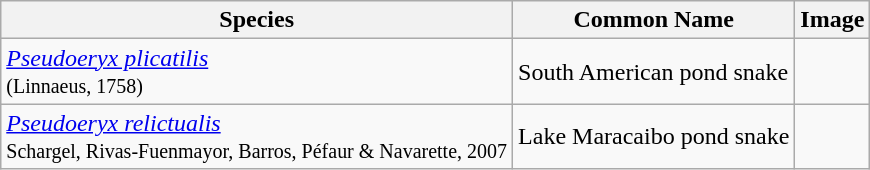<table class="wikitable">
<tr>
<th>Species</th>
<th>Common Name</th>
<th>Image</th>
</tr>
<tr>
<td><em><a href='#'>Pseudoeryx plicatilis</a></em><br><small>(Linnaeus, 1758)</small></td>
<td>South American pond snake</td>
<td></td>
</tr>
<tr>
<td><em><a href='#'>Pseudoeryx relictualis</a></em><br><small>Schargel, Rivas-Fuenmayor, Barros, Péfaur & Navarette, 2007</small></td>
<td>Lake Maracaibo pond snake</td>
<td></td>
</tr>
</table>
